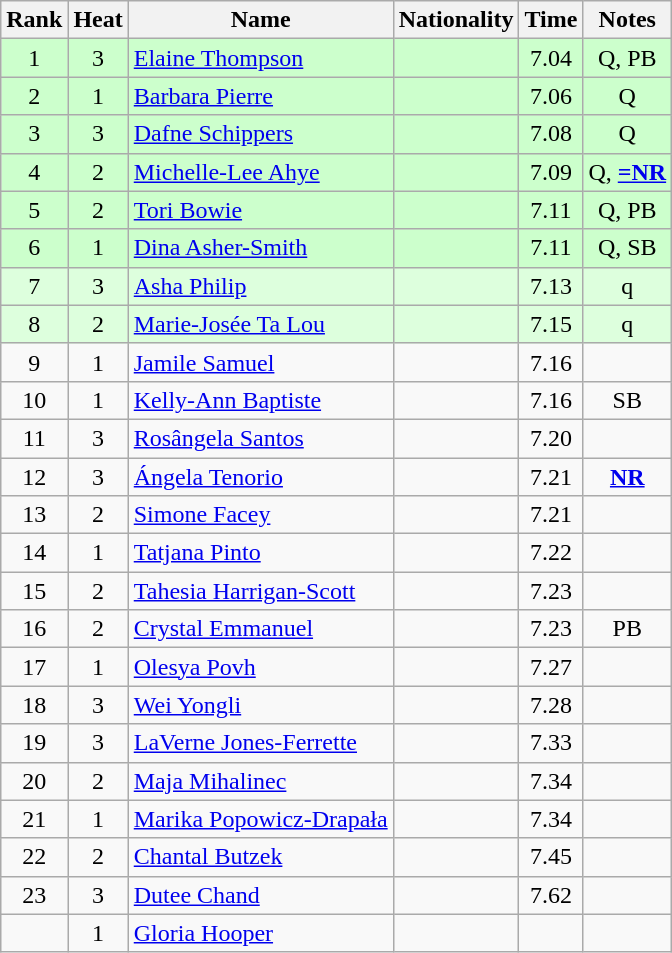<table class="wikitable sortable" style="text-align:center">
<tr>
<th>Rank</th>
<th>Heat</th>
<th>Name</th>
<th>Nationality</th>
<th>Time</th>
<th>Notes</th>
</tr>
<tr bgcolor=ccffcc>
<td>1</td>
<td>3</td>
<td align=left><a href='#'>Elaine Thompson</a></td>
<td align=left></td>
<td>7.04</td>
<td>Q, PB</td>
</tr>
<tr bgcolor=ccffcc>
<td>2</td>
<td>1</td>
<td align=left><a href='#'>Barbara Pierre</a></td>
<td align=left></td>
<td>7.06</td>
<td>Q</td>
</tr>
<tr bgcolor=ccffcc>
<td>3</td>
<td>3</td>
<td align=left><a href='#'>Dafne Schippers</a></td>
<td align=left></td>
<td>7.08</td>
<td>Q</td>
</tr>
<tr bgcolor=ccffcc>
<td>4</td>
<td>2</td>
<td align=left><a href='#'>Michelle-Lee Ahye</a></td>
<td align=left></td>
<td>7.09</td>
<td>Q, <strong><a href='#'>=NR</a></strong></td>
</tr>
<tr bgcolor=ccffcc>
<td>5</td>
<td>2</td>
<td align=left><a href='#'>Tori Bowie</a></td>
<td align=left></td>
<td>7.11</td>
<td>Q, PB</td>
</tr>
<tr bgcolor=ccffcc>
<td>6</td>
<td>1</td>
<td align=left><a href='#'>Dina Asher-Smith</a></td>
<td align=left></td>
<td>7.11</td>
<td>Q, SB</td>
</tr>
<tr bgcolor=ddffdd>
<td>7</td>
<td>3</td>
<td align=left><a href='#'>Asha Philip</a></td>
<td align=left></td>
<td>7.13</td>
<td>q</td>
</tr>
<tr bgcolor=ddffdd>
<td>8</td>
<td>2</td>
<td align=left><a href='#'>Marie-Josée Ta Lou</a></td>
<td align=left></td>
<td>7.15</td>
<td>q</td>
</tr>
<tr>
<td>9</td>
<td>1</td>
<td align=left><a href='#'>Jamile Samuel</a></td>
<td align=left></td>
<td>7.16</td>
<td></td>
</tr>
<tr>
<td>10</td>
<td>1</td>
<td align=left><a href='#'>Kelly-Ann Baptiste</a></td>
<td align=left></td>
<td>7.16</td>
<td>SB</td>
</tr>
<tr>
<td>11</td>
<td>3</td>
<td align=left><a href='#'>Rosângela Santos</a></td>
<td align=left></td>
<td>7.20</td>
<td></td>
</tr>
<tr>
<td>12</td>
<td>3</td>
<td align=left><a href='#'>Ángela Tenorio</a></td>
<td align=left></td>
<td>7.21</td>
<td><strong><a href='#'>NR</a></strong></td>
</tr>
<tr>
<td>13</td>
<td>2</td>
<td align=left><a href='#'>Simone Facey</a></td>
<td align=left></td>
<td>7.21</td>
<td></td>
</tr>
<tr>
<td>14</td>
<td>1</td>
<td align=left><a href='#'>Tatjana Pinto</a></td>
<td align=left></td>
<td>7.22</td>
<td></td>
</tr>
<tr>
<td>15</td>
<td>2</td>
<td align=left><a href='#'>Tahesia Harrigan-Scott</a></td>
<td align=left></td>
<td>7.23</td>
<td></td>
</tr>
<tr>
<td>16</td>
<td>2</td>
<td align=left><a href='#'>Crystal Emmanuel</a></td>
<td align=left></td>
<td>7.23</td>
<td>PB</td>
</tr>
<tr>
<td>17</td>
<td>1</td>
<td align=left><a href='#'>Olesya Povh</a></td>
<td align=left></td>
<td>7.27</td>
<td></td>
</tr>
<tr>
<td>18</td>
<td>3</td>
<td align=left><a href='#'>Wei Yongli</a></td>
<td align=left></td>
<td>7.28</td>
<td></td>
</tr>
<tr>
<td>19</td>
<td>3</td>
<td align=left><a href='#'>LaVerne Jones-Ferrette</a></td>
<td align=left></td>
<td>7.33</td>
<td></td>
</tr>
<tr>
<td>20</td>
<td>2</td>
<td align=left><a href='#'>Maja Mihalinec</a></td>
<td align=left></td>
<td>7.34</td>
<td></td>
</tr>
<tr>
<td>21</td>
<td>1</td>
<td align=left><a href='#'>Marika Popowicz-Drapała</a></td>
<td align=left></td>
<td>7.34</td>
<td></td>
</tr>
<tr>
<td>22</td>
<td>2</td>
<td align=left><a href='#'>Chantal Butzek</a></td>
<td align=left></td>
<td>7.45</td>
<td></td>
</tr>
<tr>
<td>23</td>
<td>3</td>
<td align=left><a href='#'>Dutee Chand</a></td>
<td align=left></td>
<td>7.62</td>
<td></td>
</tr>
<tr>
<td></td>
<td>1</td>
<td align=left><a href='#'>Gloria Hooper</a></td>
<td align=left></td>
<td></td>
<td></td>
</tr>
</table>
